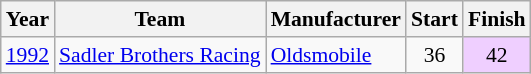<table class="wikitable" style="font-size: 90%;">
<tr>
<th>Year</th>
<th>Team</th>
<th>Manufacturer</th>
<th>Start</th>
<th>Finish</th>
</tr>
<tr>
<td><a href='#'>1992</a></td>
<td><a href='#'>Sadler Brothers Racing</a></td>
<td><a href='#'>Oldsmobile</a></td>
<td align=center>36</td>
<td align=center style="background:#EFCFFF;">42</td>
</tr>
</table>
